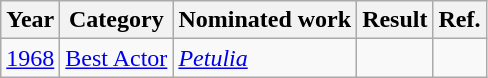<table class="wikitable">
<tr>
<th>Year</th>
<th>Category</th>
<th>Nominated work</th>
<th>Result</th>
<th>Ref.</th>
</tr>
<tr>
<td><a href='#'>1968</a></td>
<td><a href='#'>Best Actor</a></td>
<td><em><a href='#'>Petulia</a></em></td>
<td></td>
<td align="center"></td>
</tr>
</table>
